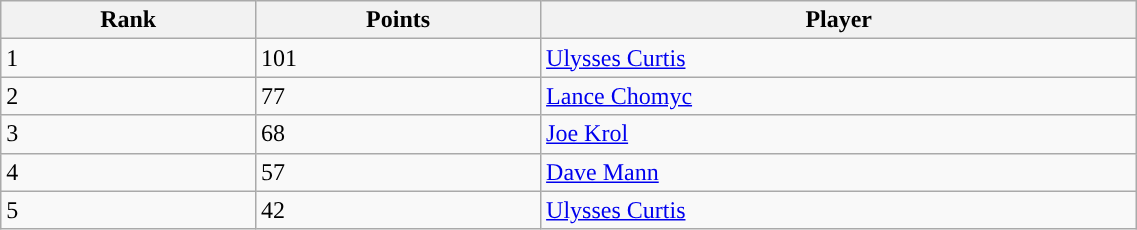<table class="wikitable" style="width:60%;">
<tr>
<th>Rank</th>
<th>Points</th>
<th>Player</th>
</tr>
<tr>
<td>1</td>
<td>101</td>
<td><a href='#'>Ulysses Curtis</a></td>
</tr>
<tr>
<td>2</td>
<td>77</td>
<td><a href='#'>Lance Chomyc</a></td>
</tr>
<tr>
<td>3</td>
<td>68</td>
<td><a href='#'>Joe Krol</a></td>
</tr>
<tr>
<td>4</td>
<td>57</td>
<td><a href='#'>Dave Mann</a></td>
</tr>
<tr>
<td>5</td>
<td>42</td>
<td><a href='#'>Ulysses Curtis</a></td>
</tr>
</table>
